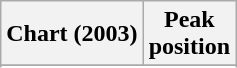<table class="wikitable sortable plainrowheaders" style="text-align:center;" border="1">
<tr>
<th scope="col">Chart (2003)</th>
<th scope="col">Peak<br>position</th>
</tr>
<tr>
</tr>
<tr>
</tr>
</table>
